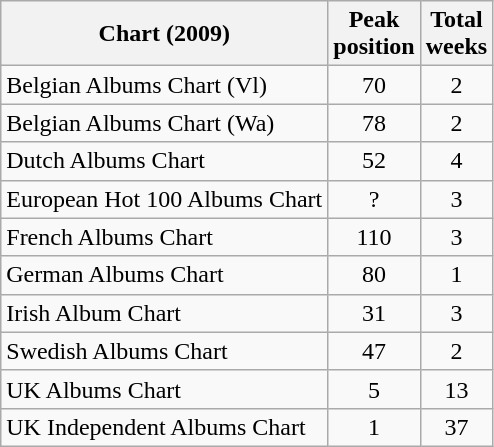<table class="wikitable sortable">
<tr>
<th>Chart (2009)</th>
<th>Peak<br>position</th>
<th>Total<br>weeks</th>
</tr>
<tr>
<td align="left">Belgian Albums Chart (Vl)</td>
<td align="center">70</td>
<td align="center">2</td>
</tr>
<tr>
<td align="left">Belgian Albums Chart (Wa)</td>
<td align="center">78</td>
<td align="center">2</td>
</tr>
<tr>
<td align="left">Dutch Albums Chart</td>
<td align="center">52</td>
<td align="center">4</td>
</tr>
<tr>
<td align="left">European Hot 100 Albums Chart</td>
<td align="center">?</td>
<td align="center">3</td>
</tr>
<tr>
<td align="left">French Albums Chart</td>
<td align="center">110</td>
<td align="center">3</td>
</tr>
<tr>
<td align="left">German Albums Chart</td>
<td align="center">80</td>
<td align="center">1</td>
</tr>
<tr>
<td align="left">Irish Album Chart</td>
<td align="center">31</td>
<td align="center">3</td>
</tr>
<tr>
<td align="left">Swedish Albums Chart</td>
<td align="center">47</td>
<td align="center">2</td>
</tr>
<tr>
<td align="left">UK Albums Chart</td>
<td align="center">5</td>
<td align="center">13</td>
</tr>
<tr>
<td align="left">UK Independent Albums Chart</td>
<td align="center">1</td>
<td align="center">37</td>
</tr>
</table>
